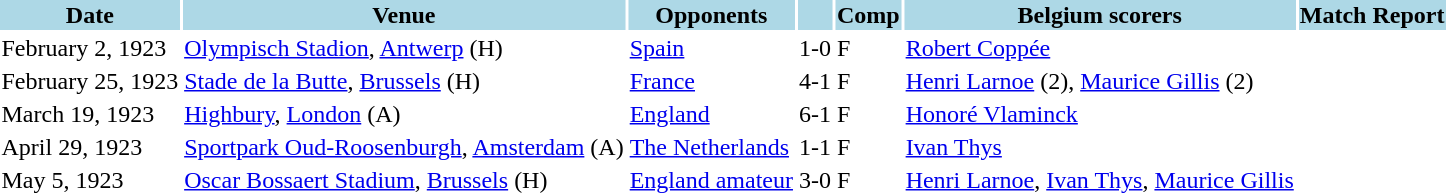<table>
<tr>
<th style="background: lightblue;">Date</th>
<th style="background: lightblue;">Venue</th>
<th style="background: lightblue;">Opponents</th>
<th style="background: lightblue;" align=center></th>
<th style="background: lightblue;" align=center>Comp</th>
<th style="background: lightblue;">Belgium scorers</th>
<th style="background: lightblue;">Match Report</th>
</tr>
<tr>
<td>February 2, 1923</td>
<td><a href='#'>Olympisch Stadion</a>, <a href='#'>Antwerp</a> (H)</td>
<td><a href='#'>Spain</a></td>
<td>1-0</td>
<td>F</td>
<td><a href='#'>Robert Coppée</a></td>
<td></td>
</tr>
<tr>
<td>February 25, 1923</td>
<td><a href='#'>Stade de la Butte</a>, <a href='#'>Brussels</a> (H)</td>
<td><a href='#'>France</a></td>
<td>4-1</td>
<td>F</td>
<td><a href='#'>Henri Larnoe</a> (2), <a href='#'>Maurice Gillis</a> (2)</td>
<td></td>
</tr>
<tr>
<td>March 19, 1923</td>
<td><a href='#'>Highbury</a>, <a href='#'>London</a> (A)</td>
<td><a href='#'>England</a></td>
<td>6-1</td>
<td>F</td>
<td><a href='#'>Honoré Vlaminck</a></td>
<td></td>
</tr>
<tr>
<td>April 29, 1923</td>
<td><a href='#'>Sportpark Oud-Roosenburgh</a>, <a href='#'>Amsterdam</a> (A)</td>
<td><a href='#'>The Netherlands</a></td>
<td>1-1</td>
<td>F</td>
<td><a href='#'>Ivan Thys</a></td>
<td></td>
</tr>
<tr>
<td>May 5, 1923</td>
<td><a href='#'>Oscar Bossaert Stadium</a>, <a href='#'>Brussels</a> (H)</td>
<td><a href='#'>England amateur</a></td>
<td>3-0</td>
<td>F</td>
<td><a href='#'>Henri Larnoe</a>, <a href='#'>Ivan Thys</a>, <a href='#'>Maurice Gillis</a></td>
<td></td>
</tr>
</table>
